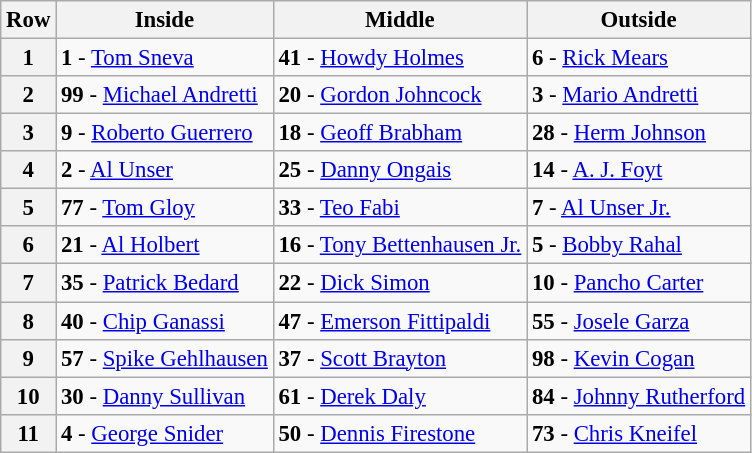<table class="wikitable" style="font-size: 95%;">
<tr>
<th>Row</th>
<th>Inside</th>
<th>Middle</th>
<th>Outside</th>
</tr>
<tr>
<th>1</th>
<td> <strong>1</strong> - <a href='#'>Tom Sneva</a> <strong></strong></td>
<td> <strong>41</strong> - <a href='#'>Howdy Holmes</a></td>
<td> <strong>6</strong> - <a href='#'>Rick Mears</a> <strong></strong></td>
</tr>
<tr>
<th>2</th>
<td> <strong>99</strong> - <a href='#'>Michael Andretti</a> <strong></strong></td>
<td> <strong>20</strong> - <a href='#'>Gordon Johncock</a> <strong></strong></td>
<td> <strong>3</strong> - <a href='#'>Mario Andretti</a> <strong></strong></td>
</tr>
<tr>
<th>3</th>
<td> <strong>9</strong> - <a href='#'>Roberto Guerrero</a> <strong></strong></td>
<td> <strong>18</strong> - <a href='#'>Geoff Brabham</a></td>
<td> <strong>28</strong> - <a href='#'>Herm Johnson</a></td>
</tr>
<tr>
<th>4</th>
<td> <strong>2</strong> - <a href='#'>Al Unser</a> <strong></strong></td>
<td> <strong>25</strong> - <a href='#'>Danny Ongais</a></td>
<td> <strong>14</strong> - <a href='#'>A. J. Foyt</a> <strong></strong></td>
</tr>
<tr>
<th>5</th>
<td> <strong>77</strong> - <a href='#'>Tom Gloy</a> <strong></strong></td>
<td> <strong>33</strong> - <a href='#'>Teo Fabi</a></td>
<td> <strong>7</strong> - <a href='#'>Al Unser Jr.</a></td>
</tr>
<tr>
<th>6</th>
<td> <strong>21</strong> - <a href='#'>Al Holbert</a> <strong></strong></td>
<td> <strong>16</strong> - <a href='#'>Tony Bettenhausen Jr.</a></td>
<td> <strong>5</strong> - <a href='#'>Bobby Rahal</a></td>
</tr>
<tr>
<th>7</th>
<td> <strong>35</strong> - <a href='#'>Patrick Bedard</a></td>
<td> <strong>22</strong> - <a href='#'>Dick Simon</a></td>
<td> <strong>10</strong> - <a href='#'>Pancho Carter</a></td>
</tr>
<tr>
<th>8</th>
<td> <strong>40</strong> - <a href='#'>Chip Ganassi</a></td>
<td> <strong>47</strong> - <a href='#'>Emerson Fittipaldi</a> <strong></strong></td>
<td> <strong>55</strong> - <a href='#'>Josele Garza</a></td>
</tr>
<tr>
<th>9</th>
<td> <strong>57</strong> - <a href='#'>Spike Gehlhausen</a></td>
<td> <strong>37</strong> - <a href='#'>Scott Brayton</a></td>
<td> <strong>98</strong> - <a href='#'>Kevin Cogan</a></td>
</tr>
<tr>
<th>10</th>
<td> <strong>30</strong> - <a href='#'>Danny Sullivan</a></td>
<td> <strong>61</strong> - <a href='#'>Derek Daly</a></td>
<td> <strong>84</strong> - <a href='#'>Johnny Rutherford</a> <strong></strong></td>
</tr>
<tr>
<th>11</th>
<td> <strong>4</strong> - <a href='#'>George Snider</a></td>
<td> <strong>50</strong> - <a href='#'>Dennis Firestone</a></td>
<td> <strong>73</strong> - <a href='#'>Chris Kneifel</a></td>
</tr>
</table>
